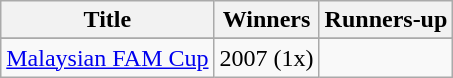<table class="wikitable">
<tr>
<th Align=Left>Title</th>
<th Align=Left>Winners</th>
<th Align=Left>Runners-up</th>
</tr>
<tr>
</tr>
<tr>
</tr>
<tr>
<td VAlign=Top><a href='#'>Malaysian FAM Cup</a></td>
<td VAlign=Top>2007 (1x)</td>
<td VAlign=Top></td>
</tr>
</table>
